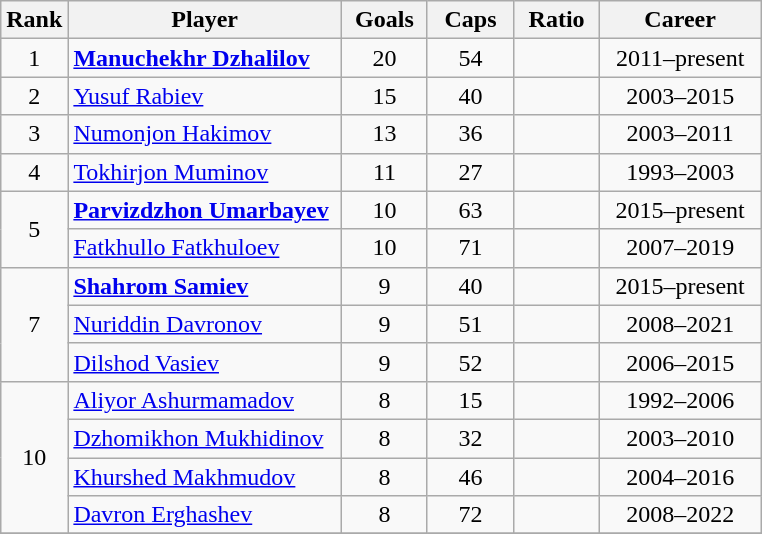<table class="wikitable sortable" style="text-align: center;">
<tr>
<th width=30>Rank</th>
<th width=175>Player</th>
<th width=50>Goals</th>
<th width=50>Caps</th>
<th width=50>Ratio</th>
<th width=100>Career</th>
</tr>
<tr>
<td>1</td>
<td align="left"><strong><a href='#'>Manuchekhr Dzhalilov</a></strong></td>
<td>20</td>
<td>54</td>
<td></td>
<td>2011–present</td>
</tr>
<tr>
<td>2</td>
<td align="left"><a href='#'>Yusuf Rabiev</a></td>
<td>15</td>
<td>40</td>
<td></td>
<td>2003–2015</td>
</tr>
<tr>
<td>3</td>
<td align="left"><a href='#'>Numonjon Hakimov</a></td>
<td>13</td>
<td>36</td>
<td></td>
<td>2003–2011</td>
</tr>
<tr>
<td>4</td>
<td align="left"><a href='#'>Tokhirjon Muminov</a></td>
<td>11</td>
<td>27</td>
<td></td>
<td>1993–2003</td>
</tr>
<tr>
<td rowspan=2>5</td>
<td align="left"><strong><a href='#'>Parvizdzhon Umarbayev</a></strong></td>
<td>10</td>
<td>63</td>
<td></td>
<td>2015–present</td>
</tr>
<tr>
<td align="left"><a href='#'>Fatkhullo Fatkhuloev</a></td>
<td>10</td>
<td>71</td>
<td></td>
<td>2007–2019</td>
</tr>
<tr>
<td rowspan=3>7</td>
<td align="left"><strong><a href='#'>Shahrom Samiev</a></strong></td>
<td>9</td>
<td>40</td>
<td></td>
<td>2015–present</td>
</tr>
<tr>
<td align="left"><a href='#'>Nuriddin Davronov</a></td>
<td>9</td>
<td>51</td>
<td></td>
<td>2008–2021</td>
</tr>
<tr>
<td align="left"><a href='#'>Dilshod Vasiev</a></td>
<td>9</td>
<td>52</td>
<td></td>
<td>2006–2015</td>
</tr>
<tr>
<td rowspan=4>10</td>
<td align="left"><a href='#'>Aliyor Ashurmamadov</a></td>
<td>8</td>
<td>15</td>
<td></td>
<td>1992–2006</td>
</tr>
<tr>
<td align="left"><a href='#'>Dzhomikhon Mukhidinov</a></td>
<td>8</td>
<td>32</td>
<td></td>
<td>2003–2010</td>
</tr>
<tr>
<td align="left"><a href='#'>Khurshed Makhmudov</a></td>
<td>8</td>
<td>46</td>
<td></td>
<td>2004–2016</td>
</tr>
<tr>
<td align="left"><a href='#'>Davron Erghashev</a></td>
<td>8</td>
<td>72</td>
<td></td>
<td>2008–2022</td>
</tr>
<tr>
</tr>
</table>
